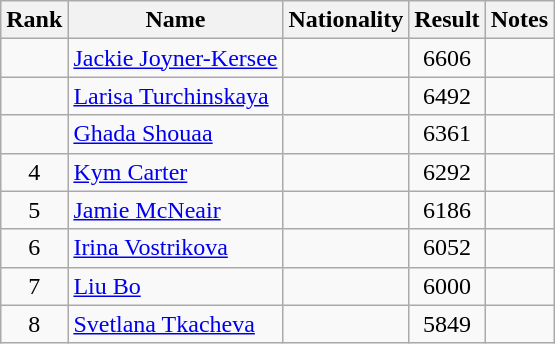<table class="wikitable sortable" style="text-align:center">
<tr>
<th>Rank</th>
<th>Name</th>
<th>Nationality</th>
<th>Result</th>
<th>Notes</th>
</tr>
<tr>
<td></td>
<td align=left><a href='#'>Jackie Joyner-Kersee</a></td>
<td align=left></td>
<td>6606</td>
<td></td>
</tr>
<tr>
<td></td>
<td align=left><a href='#'>Larisa Turchinskaya</a></td>
<td align=left></td>
<td>6492</td>
<td></td>
</tr>
<tr>
<td></td>
<td align=left><a href='#'>Ghada Shouaa</a></td>
<td align=left></td>
<td>6361</td>
<td></td>
</tr>
<tr>
<td>4</td>
<td align=left><a href='#'>Kym Carter</a></td>
<td align=left></td>
<td>6292</td>
<td></td>
</tr>
<tr>
<td>5</td>
<td align=left><a href='#'>Jamie McNeair</a></td>
<td align=left></td>
<td>6186</td>
<td></td>
</tr>
<tr>
<td>6</td>
<td align=left><a href='#'>Irina Vostrikova</a></td>
<td align=left></td>
<td>6052</td>
<td></td>
</tr>
<tr>
<td>7</td>
<td align=left><a href='#'>Liu Bo</a></td>
<td align=left></td>
<td>6000</td>
<td></td>
</tr>
<tr>
<td>8</td>
<td align=left><a href='#'>Svetlana Tkacheva</a></td>
<td align=left></td>
<td>5849</td>
<td></td>
</tr>
</table>
